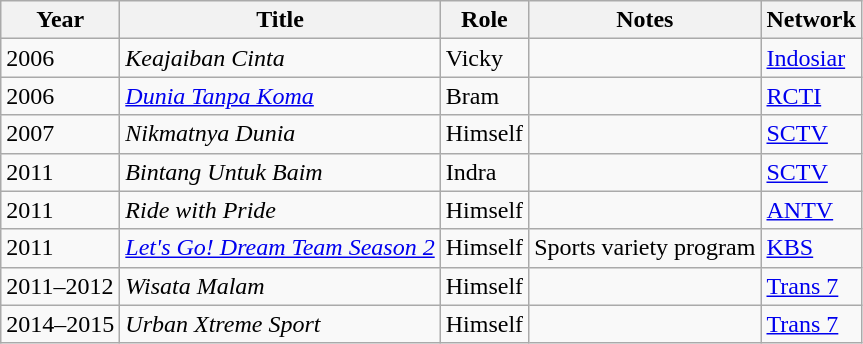<table class="wikitable">
<tr>
<th>Year</th>
<th>Title</th>
<th>Role</th>
<th>Notes</th>
<th>Network</th>
</tr>
<tr>
<td>2006</td>
<td><em>Keajaiban Cinta</em></td>
<td>Vicky</td>
<td></td>
<td><a href='#'>Indosiar</a></td>
</tr>
<tr>
<td>2006</td>
<td><em><a href='#'>Dunia Tanpa Koma</a></em></td>
<td>Bram</td>
<td></td>
<td><a href='#'>RCTI</a></td>
</tr>
<tr>
<td>2007</td>
<td><em>Nikmatnya Dunia</em></td>
<td>Himself</td>
<td></td>
<td><a href='#'>SCTV</a></td>
</tr>
<tr>
<td>2011</td>
<td><em>Bintang Untuk Baim</em></td>
<td>Indra</td>
<td></td>
<td><a href='#'>SCTV</a></td>
</tr>
<tr>
<td>2011</td>
<td><em>Ride with Pride</em></td>
<td>Himself</td>
<td></td>
<td><a href='#'>ANTV</a></td>
</tr>
<tr>
<td>2011</td>
<td><em><a href='#'>Let's Go! Dream Team Season 2</a></em></td>
<td>Himself</td>
<td>Sports variety program</td>
<td><a href='#'>KBS</a></td>
</tr>
<tr>
<td>2011–2012</td>
<td><em>Wisata Malam</em></td>
<td>Himself</td>
<td></td>
<td><a href='#'>Trans 7</a></td>
</tr>
<tr>
<td>2014–2015</td>
<td><em>Urban Xtreme Sport</em></td>
<td>Himself</td>
<td></td>
<td><a href='#'>Trans 7</a></td>
</tr>
</table>
